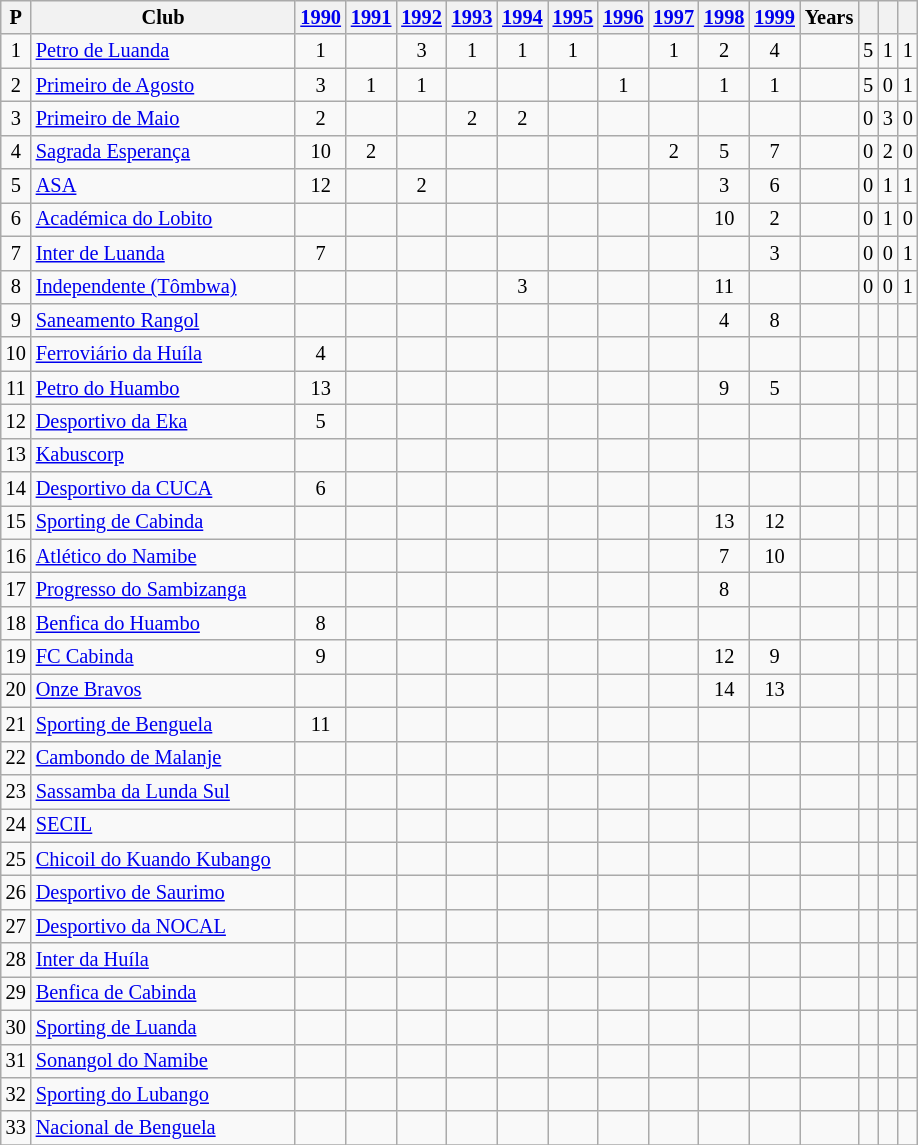<table class="wikitable sortable" style="text-align:center; font-size:85%">
<tr>
<th>P</th>
<th width=170>Club</th>
<th><a href='#'>1990</a></th>
<th><a href='#'>1991</a></th>
<th><a href='#'>1992</a></th>
<th><a href='#'>1993</a></th>
<th><a href='#'>1994</a></th>
<th><a href='#'>1995</a></th>
<th><a href='#'>1996</a></th>
<th><a href='#'>1997</a></th>
<th><a href='#'>1998</a></th>
<th><a href='#'>1999</a></th>
<th>Years</th>
<th></th>
<th></th>
<th></th>
</tr>
<tr>
<td>1</td>
<td align=left><a href='#'>Petro de Luanda</a></td>
<td>1</td>
<td></td>
<td>3</td>
<td>1</td>
<td>1</td>
<td>1</td>
<td></td>
<td>1</td>
<td>2</td>
<td>4</td>
<td></td>
<td>5</td>
<td>1</td>
<td>1</td>
</tr>
<tr>
<td>2</td>
<td align=left><a href='#'>Primeiro de Agosto</a></td>
<td>3</td>
<td>1</td>
<td>1</td>
<td></td>
<td></td>
<td></td>
<td>1</td>
<td></td>
<td>1</td>
<td>1</td>
<td></td>
<td>5</td>
<td>0</td>
<td>1</td>
</tr>
<tr>
<td>3</td>
<td align=left><a href='#'>Primeiro de Maio</a></td>
<td>2</td>
<td></td>
<td></td>
<td>2</td>
<td>2</td>
<td></td>
<td></td>
<td></td>
<td></td>
<td></td>
<td></td>
<td>0</td>
<td>3</td>
<td>0</td>
</tr>
<tr>
<td>4</td>
<td align=left><a href='#'>Sagrada Esperança</a></td>
<td>10</td>
<td>2</td>
<td></td>
<td></td>
<td></td>
<td></td>
<td></td>
<td>2</td>
<td>5</td>
<td>7</td>
<td></td>
<td>0</td>
<td>2</td>
<td>0</td>
</tr>
<tr>
<td>5</td>
<td align=left><a href='#'>ASA</a></td>
<td>12</td>
<td></td>
<td>2</td>
<td></td>
<td></td>
<td></td>
<td></td>
<td></td>
<td>3</td>
<td>6</td>
<td></td>
<td>0</td>
<td>1</td>
<td>1</td>
</tr>
<tr>
<td>6</td>
<td align=left><a href='#'>Académica do Lobito</a></td>
<td></td>
<td></td>
<td></td>
<td></td>
<td></td>
<td></td>
<td></td>
<td></td>
<td>10</td>
<td>2</td>
<td></td>
<td>0</td>
<td>1</td>
<td>0</td>
</tr>
<tr>
<td>7</td>
<td align=left><a href='#'>Inter de Luanda</a></td>
<td>7</td>
<td></td>
<td></td>
<td></td>
<td></td>
<td></td>
<td></td>
<td></td>
<td></td>
<td>3</td>
<td></td>
<td>0</td>
<td>0</td>
<td>1</td>
</tr>
<tr>
<td>8</td>
<td align=left><a href='#'>Independente (Tômbwa)</a></td>
<td></td>
<td></td>
<td></td>
<td></td>
<td>3</td>
<td></td>
<td></td>
<td></td>
<td>11</td>
<td></td>
<td></td>
<td>0</td>
<td>0</td>
<td>1</td>
</tr>
<tr>
<td>9</td>
<td align=left><a href='#'>Saneamento Rangol</a></td>
<td></td>
<td></td>
<td></td>
<td></td>
<td></td>
<td></td>
<td></td>
<td></td>
<td>4</td>
<td>8</td>
<td></td>
<td></td>
<td></td>
<td></td>
</tr>
<tr>
<td>10</td>
<td align=left><a href='#'>Ferroviário da Huíla</a></td>
<td>4</td>
<td></td>
<td></td>
<td></td>
<td></td>
<td></td>
<td></td>
<td></td>
<td></td>
<td></td>
<td></td>
<td></td>
<td></td>
<td></td>
</tr>
<tr>
<td>11</td>
<td align=left><a href='#'>Petro do Huambo</a></td>
<td>13</td>
<td></td>
<td></td>
<td></td>
<td></td>
<td></td>
<td></td>
<td></td>
<td>9</td>
<td>5</td>
<td></td>
<td></td>
<td></td>
<td></td>
</tr>
<tr>
<td>12</td>
<td align=left><a href='#'>Desportivo da Eka</a></td>
<td>5</td>
<td></td>
<td></td>
<td></td>
<td></td>
<td></td>
<td></td>
<td></td>
<td></td>
<td></td>
<td></td>
<td></td>
<td></td>
<td></td>
</tr>
<tr>
<td>13</td>
<td align=left><a href='#'>Kabuscorp</a></td>
<td></td>
<td></td>
<td></td>
<td></td>
<td></td>
<td></td>
<td></td>
<td></td>
<td></td>
<td></td>
<td></td>
<td></td>
<td></td>
<td></td>
</tr>
<tr>
<td>14</td>
<td align=left><a href='#'>Desportivo da CUCA</a></td>
<td>6</td>
<td></td>
<td></td>
<td></td>
<td></td>
<td></td>
<td></td>
<td></td>
<td></td>
<td></td>
<td></td>
<td></td>
<td></td>
<td></td>
</tr>
<tr>
<td>15</td>
<td align=left><a href='#'>Sporting de Cabinda</a></td>
<td></td>
<td></td>
<td></td>
<td></td>
<td></td>
<td></td>
<td></td>
<td></td>
<td>13</td>
<td>12</td>
<td></td>
<td></td>
<td></td>
<td></td>
</tr>
<tr>
<td>16</td>
<td align=left><a href='#'>Atlético do Namibe</a></td>
<td></td>
<td></td>
<td></td>
<td></td>
<td></td>
<td></td>
<td></td>
<td></td>
<td>7</td>
<td>10</td>
<td></td>
<td></td>
<td></td>
<td></td>
</tr>
<tr>
<td>17</td>
<td align=left><a href='#'>Progresso do Sambizanga</a></td>
<td></td>
<td></td>
<td></td>
<td></td>
<td></td>
<td></td>
<td></td>
<td></td>
<td>8</td>
<td></td>
<td></td>
<td></td>
<td></td>
<td></td>
</tr>
<tr>
<td>18</td>
<td align=left><a href='#'>Benfica do Huambo</a></td>
<td>8</td>
<td></td>
<td></td>
<td></td>
<td></td>
<td></td>
<td></td>
<td></td>
<td></td>
<td></td>
<td></td>
<td></td>
<td></td>
<td></td>
</tr>
<tr>
<td>19</td>
<td align=left><a href='#'>FC Cabinda</a></td>
<td>9</td>
<td></td>
<td></td>
<td></td>
<td></td>
<td></td>
<td></td>
<td></td>
<td>12</td>
<td>9</td>
<td></td>
<td></td>
<td></td>
<td></td>
</tr>
<tr>
<td>20</td>
<td align=left><a href='#'>Onze Bravos</a></td>
<td></td>
<td></td>
<td></td>
<td></td>
<td></td>
<td></td>
<td></td>
<td></td>
<td>14</td>
<td>13</td>
<td></td>
<td></td>
<td></td>
<td></td>
</tr>
<tr>
<td>21</td>
<td align=left><a href='#'>Sporting de Benguela</a></td>
<td>11</td>
<td></td>
<td></td>
<td></td>
<td></td>
<td></td>
<td></td>
<td></td>
<td></td>
<td></td>
<td></td>
<td></td>
<td></td>
<td></td>
</tr>
<tr>
<td>22</td>
<td align=left><a href='#'>Cambondo de Malanje</a></td>
<td></td>
<td></td>
<td></td>
<td></td>
<td></td>
<td></td>
<td></td>
<td></td>
<td></td>
<td></td>
<td></td>
<td></td>
<td></td>
<td></td>
</tr>
<tr>
<td>23</td>
<td align=left><a href='#'>Sassamba da Lunda Sul</a></td>
<td></td>
<td></td>
<td></td>
<td></td>
<td></td>
<td></td>
<td></td>
<td></td>
<td></td>
<td></td>
<td></td>
<td></td>
<td></td>
<td></td>
</tr>
<tr>
<td>24</td>
<td align=left><a href='#'>SECIL</a></td>
<td></td>
<td></td>
<td></td>
<td></td>
<td></td>
<td></td>
<td></td>
<td></td>
<td></td>
<td></td>
<td></td>
<td></td>
<td></td>
<td></td>
</tr>
<tr>
<td>25</td>
<td align=left><a href='#'>Chicoil do Kuando Kubango</a></td>
<td></td>
<td></td>
<td></td>
<td></td>
<td></td>
<td></td>
<td></td>
<td></td>
<td></td>
<td></td>
<td></td>
<td></td>
<td></td>
<td></td>
</tr>
<tr>
<td>26</td>
<td align=left><a href='#'>Desportivo de Saurimo</a></td>
<td></td>
<td></td>
<td></td>
<td></td>
<td></td>
<td></td>
<td></td>
<td></td>
<td></td>
<td></td>
<td></td>
<td></td>
<td></td>
<td></td>
</tr>
<tr>
<td>27</td>
<td align=left><a href='#'>Desportivo da NOCAL</a></td>
<td></td>
<td></td>
<td></td>
<td></td>
<td></td>
<td></td>
<td></td>
<td></td>
<td></td>
<td></td>
<td></td>
<td></td>
<td></td>
<td></td>
</tr>
<tr>
<td>28</td>
<td align=left><a href='#'>Inter da Huíla</a></td>
<td></td>
<td></td>
<td></td>
<td></td>
<td></td>
<td></td>
<td></td>
<td></td>
<td></td>
<td></td>
<td></td>
<td></td>
<td></td>
<td></td>
</tr>
<tr>
<td>29</td>
<td align=left><a href='#'>Benfica de Cabinda</a></td>
<td></td>
<td></td>
<td></td>
<td></td>
<td></td>
<td></td>
<td></td>
<td></td>
<td></td>
<td></td>
<td></td>
<td></td>
<td></td>
<td></td>
</tr>
<tr>
<td>30</td>
<td align=left><a href='#'>Sporting de Luanda</a></td>
<td></td>
<td></td>
<td></td>
<td></td>
<td></td>
<td></td>
<td></td>
<td></td>
<td></td>
<td></td>
<td></td>
<td></td>
<td></td>
<td></td>
</tr>
<tr>
<td>31</td>
<td align=left><a href='#'>Sonangol do Namibe</a></td>
<td></td>
<td></td>
<td></td>
<td></td>
<td></td>
<td></td>
<td></td>
<td></td>
<td></td>
<td></td>
<td></td>
<td></td>
<td></td>
<td></td>
</tr>
<tr>
<td>32</td>
<td align=left><a href='#'>Sporting do Lubango</a></td>
<td></td>
<td></td>
<td></td>
<td></td>
<td></td>
<td></td>
<td></td>
<td></td>
<td></td>
<td></td>
<td></td>
<td></td>
<td></td>
<td></td>
</tr>
<tr>
<td>33</td>
<td align=left><a href='#'>Nacional de Benguela</a></td>
<td></td>
<td></td>
<td></td>
<td></td>
<td></td>
<td></td>
<td></td>
<td></td>
<td></td>
<td></td>
<td></td>
<td></td>
<td></td>
<td></td>
</tr>
<tr>
</tr>
</table>
